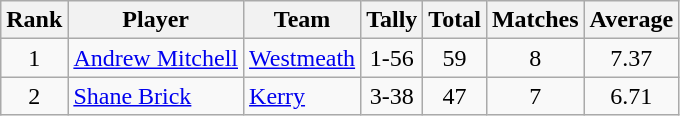<table class="wikitable">
<tr>
<th>Rank</th>
<th>Player</th>
<th>Team</th>
<th>Tally</th>
<th>Total</th>
<th>Matches</th>
<th>Average</th>
</tr>
<tr>
<td rowspan=1 align=center>1</td>
<td><a href='#'>Andrew Mitchell</a></td>
<td><a href='#'>Westmeath</a></td>
<td align=center>1-56</td>
<td align=center>59</td>
<td align=center>8</td>
<td align=center>7.37</td>
</tr>
<tr>
<td rowspan=1 align=center>2</td>
<td><a href='#'>Shane Brick</a></td>
<td><a href='#'>Kerry</a></td>
<td align=center>3-38</td>
<td align=center>47</td>
<td align=center>7</td>
<td align=center>6.71</td>
</tr>
</table>
